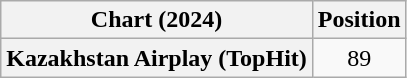<table class="wikitable plainrowheaders" style="text-align:center">
<tr>
<th scope="col">Chart (2024)</th>
<th scope="col">Position</th>
</tr>
<tr>
<th scope="row">Kazakhstan Airplay (TopHit)</th>
<td>89</td>
</tr>
</table>
